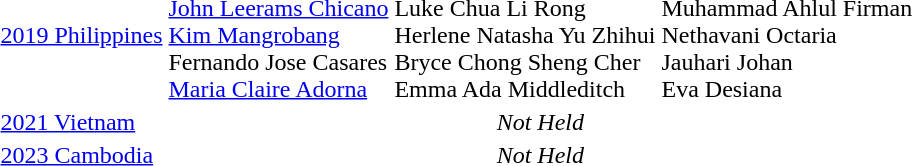<table>
<tr>
<td><a href='#'>2019 Philippines</a><br></td>
<td nowrap=true><br><a href='#'>John Leerams Chicano</a><br><a href='#'>Kim Mangrobang</a><br>Fernando Jose Casares<br><a href='#'>Maria Claire Adorna</a></td>
<td nowrap=true><br>Luke Chua Li Rong<br>Herlene Natasha Yu Zhihui <br>Bryce Chong Sheng Cher<br>Emma Ada Middleditch</td>
<td nowrap=true><br>Muhammad Ahlul Firman<br>Nethavani Octaria<br>Jauhari Johan<br>Eva Desiana</td>
</tr>
<tr>
<td><a href='#'>2021 Vietnam</a><br></td>
<td colspan=4; align=center><em>Not Held</em></td>
</tr>
<tr>
<td><a href='#'>2023 Cambodia</a><br></td>
<td colspan=4; align=center><em>Not Held</em></td>
</tr>
</table>
